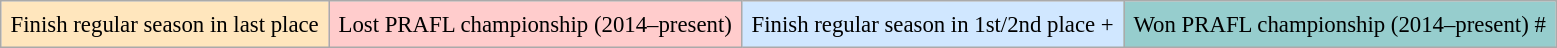<table class="wikitable" style="font-size:95%">
<tr>
<td style="background-color:#FFE6BD;padding:0.4em;">Finish regular season in last place  </td>
<td style="background-color:#FFCCCC;padding:0.4em;">Lost PRAFL championship (2014–present)</td>
<td style="background-color:#D0E7FF;padding:0.4em;">Finish regular season in 1st/2nd place +</td>
<td style="background-color:#96CDCD;padding:0.4em;">Won PRAFL championship (2014–present) #</td>
</tr>
</table>
